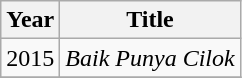<table class="wikitable">
<tr>
<th>Year</th>
<th>Title</th>
</tr>
<tr>
<td>2015</td>
<td><em>Baik Punya Cilok</em></td>
</tr>
<tr>
</tr>
</table>
